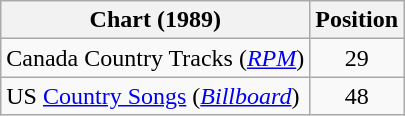<table class="wikitable sortable">
<tr>
<th scope="col">Chart (1989)</th>
<th scope="col">Position</th>
</tr>
<tr>
<td>Canada Country Tracks (<em><a href='#'>RPM</a></em>)</td>
<td align="center">29</td>
</tr>
<tr>
<td>US <a href='#'>Country Songs</a> (<em><a href='#'>Billboard</a></em>)</td>
<td align="center">48</td>
</tr>
</table>
